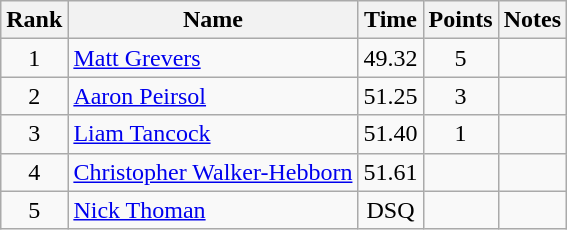<table class="wikitable" style="text-align:center">
<tr>
<th>Rank</th>
<th>Name</th>
<th>Time</th>
<th>Points</th>
<th>Notes</th>
</tr>
<tr>
<td>1</td>
<td align="left"> <a href='#'>Matt Grevers</a></td>
<td>49.32</td>
<td>5</td>
<td></td>
</tr>
<tr>
<td>2</td>
<td align="left"> <a href='#'>Aaron Peirsol</a></td>
<td>51.25</td>
<td>3</td>
<td></td>
</tr>
<tr>
<td>3</td>
<td align="left"> <a href='#'>Liam Tancock</a></td>
<td>51.40</td>
<td>1</td>
<td></td>
</tr>
<tr>
<td>4</td>
<td align="left"> <a href='#'>Christopher Walker-Hebborn</a></td>
<td>51.61</td>
<td></td>
<td></td>
</tr>
<tr>
<td>5</td>
<td align="left"> <a href='#'>Nick Thoman</a></td>
<td>DSQ</td>
<td></td>
<td></td>
</tr>
</table>
